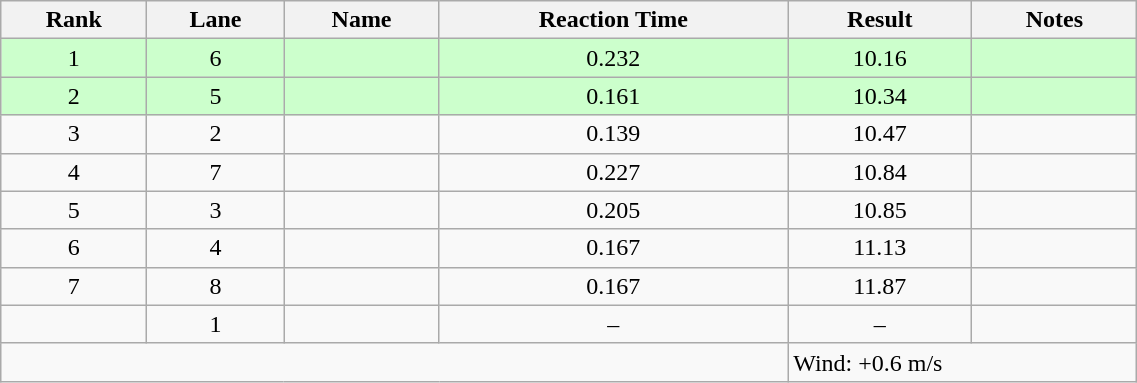<table class="wikitable" style="text-align:center;width: 60%">
<tr>
<th>Rank</th>
<th>Lane</th>
<th>Name</th>
<th>Reaction Time</th>
<th>Result</th>
<th>Notes</th>
</tr>
<tr bgcolor=ccffcc>
<td>1</td>
<td>6</td>
<td align="left"></td>
<td>0.232</td>
<td>10.16</td>
<td></td>
</tr>
<tr bgcolor=ccffcc>
<td>2</td>
<td>5</td>
<td align="left"></td>
<td>0.161</td>
<td>10.34</td>
<td></td>
</tr>
<tr>
<td>3</td>
<td>2</td>
<td align="left"></td>
<td>0.139</td>
<td>10.47</td>
<td></td>
</tr>
<tr>
<td>4</td>
<td>7</td>
<td align="left"></td>
<td>0.227</td>
<td>10.84</td>
<td></td>
</tr>
<tr>
<td>5</td>
<td>3</td>
<td align="left"></td>
<td>0.205</td>
<td>10.85</td>
<td></td>
</tr>
<tr>
<td>6</td>
<td>4</td>
<td align="left"></td>
<td>0.167</td>
<td>11.13</td>
<td></td>
</tr>
<tr>
<td>7</td>
<td>8</td>
<td align="left"></td>
<td>0.167</td>
<td>11.87</td>
<td></td>
</tr>
<tr>
<td></td>
<td>1</td>
<td align="left"></td>
<td>–</td>
<td>–</td>
<td></td>
</tr>
<tr class="sortbottom">
<td colspan=4></td>
<td colspan="2" style="text-align:left;">Wind: +0.6 m/s</td>
</tr>
</table>
